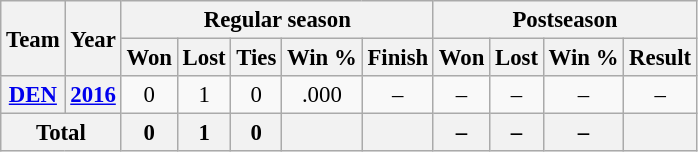<table class="wikitable" style="font-size:95%; text-align:center;">
<tr>
<th rowspan="2">Team</th>
<th rowspan="2">Year</th>
<th colspan="5">Regular season</th>
<th colspan="4">Postseason</th>
</tr>
<tr>
<th>Won</th>
<th>Lost</th>
<th>Ties</th>
<th>Win %</th>
<th>Finish</th>
<th>Won</th>
<th>Lost</th>
<th>Win %</th>
<th>Result</th>
</tr>
<tr>
<th><a href='#'>DEN</a></th>
<th><a href='#'>2016</a></th>
<td>0</td>
<td>1</td>
<td>0</td>
<td>.000</td>
<td>–</td>
<td>–</td>
<td>–</td>
<td>–</td>
<td>–</td>
</tr>
<tr>
<th colspan="2">Total</th>
<th>0</th>
<th>1</th>
<th>0</th>
<th></th>
<th></th>
<th>–</th>
<th>–</th>
<th>–</th>
<th></th>
</tr>
</table>
